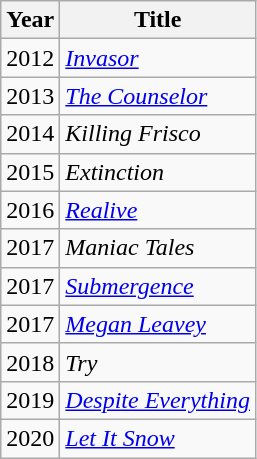<table class="wikitable">
<tr>
<th>Year</th>
<th>Title</th>
</tr>
<tr>
<td>2012</td>
<td><em><a href='#'>Invasor</a></em></td>
</tr>
<tr>
<td>2013</td>
<td><em><a href='#'>The Counselor</a></em></td>
</tr>
<tr>
<td>2014</td>
<td><em>Killing Frisco</em></td>
</tr>
<tr>
<td>2015</td>
<td><em>Extinction</em></td>
</tr>
<tr>
<td>2016</td>
<td><em><a href='#'>Realive</a></em></td>
</tr>
<tr>
<td>2017</td>
<td><em>Maniac Tales</em></td>
</tr>
<tr>
<td>2017</td>
<td><a href='#'><em>Submergence</em></a></td>
</tr>
<tr>
<td>2017</td>
<td><a href='#'><em>Megan Leavey</em></a></td>
</tr>
<tr>
<td>2018</td>
<td><em>Try</em></td>
</tr>
<tr>
<td>2019</td>
<td><em><a href='#'>Despite Everything</a></em></td>
</tr>
<tr>
<td>2020</td>
<td><a href='#'><em>Let It Snow</em></a></td>
</tr>
</table>
